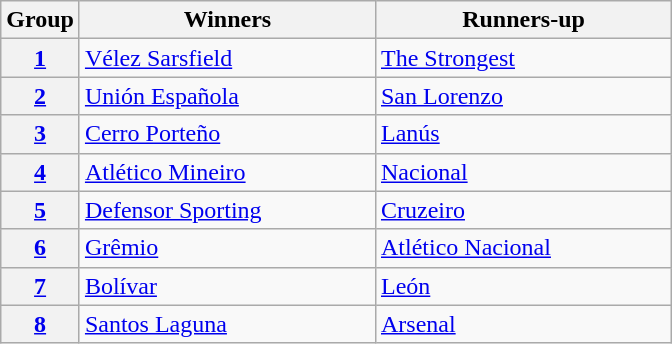<table class="wikitable">
<tr>
<th>Group</th>
<th width=190>Winners</th>
<th width=190>Runners-up</th>
</tr>
<tr>
<th><a href='#'>1</a></th>
<td> <a href='#'>Vélez Sarsfield</a></td>
<td> <a href='#'>The Strongest</a></td>
</tr>
<tr>
<th><a href='#'>2</a></th>
<td> <a href='#'>Unión Española</a></td>
<td> <a href='#'>San Lorenzo</a></td>
</tr>
<tr>
<th><a href='#'>3</a></th>
<td> <a href='#'>Cerro Porteño</a></td>
<td> <a href='#'>Lanús</a></td>
</tr>
<tr>
<th><a href='#'>4</a></th>
<td> <a href='#'>Atlético Mineiro</a></td>
<td> <a href='#'>Nacional</a></td>
</tr>
<tr>
<th><a href='#'>5</a></th>
<td> <a href='#'>Defensor Sporting</a></td>
<td> <a href='#'>Cruzeiro</a></td>
</tr>
<tr>
<th><a href='#'>6</a></th>
<td> <a href='#'>Grêmio</a></td>
<td> <a href='#'>Atlético Nacional</a></td>
</tr>
<tr>
<th><a href='#'>7</a></th>
<td> <a href='#'>Bolívar</a></td>
<td> <a href='#'>León</a></td>
</tr>
<tr>
<th><a href='#'>8</a></th>
<td> <a href='#'>Santos Laguna</a></td>
<td> <a href='#'>Arsenal</a></td>
</tr>
</table>
